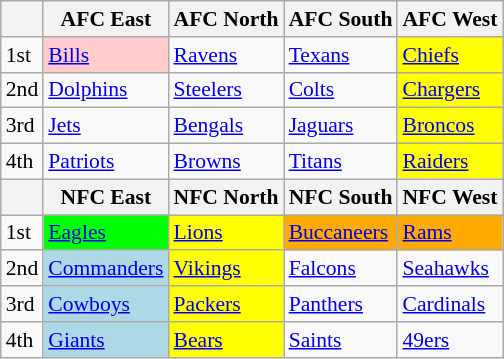<table class="wikitable" style="font-size:90%">
<tr>
<th></th>
<th>AFC East</th>
<th>AFC North</th>
<th>AFC South</th>
<th>AFC West</th>
</tr>
<tr>
<td>1st</td>
<td style="background-color:#ffcccc"><a href='#'>Bills</a></td>
<td><a href='#'>Ravens</a></td>
<td><a href='#'>Texans</a></td>
<td style="background-color:#ffff00"><a href='#'>Chiefs</a></td>
</tr>
<tr>
<td>2nd</td>
<td><a href='#'>Dolphins</a></td>
<td><a href='#'>Steelers</a></td>
<td><a href='#'>Colts</a></td>
<td style="background-color:#ffff00"><a href='#'>Chargers</a></td>
</tr>
<tr>
<td>3rd</td>
<td><a href='#'>Jets</a></td>
<td><a href='#'>Bengals</a></td>
<td><a href='#'>Jaguars</a></td>
<td style="background-color:#ffff00"><a href='#'>Broncos</a></td>
</tr>
<tr>
<td>4th</td>
<td><a href='#'>Patriots</a></td>
<td><a href='#'>Browns</a></td>
<td><a href='#'>Titans</a></td>
<td style="background-color:#ffff00"><a href='#'>Raiders</a></td>
</tr>
<tr>
<th></th>
<th>NFC East</th>
<th>NFC North</th>
<th>NFC South</th>
<th>NFC West</th>
</tr>
<tr>
<td>1st</td>
<td style="background-color:#00ff00"><a href='#'>Eagles</a></td>
<td style="background-color:#ffff00"><a href='#'>Lions</a></td>
<td style="background-color:#ffaa00"><a href='#'>Buccaneers</a></td>
<td style="background-color:#ffaa00"><a href='#'>Rams</a></td>
</tr>
<tr>
<td>2nd</td>
<td style="background-color:#add8e6"><a href='#'>Commanders</a></td>
<td style="background-color:#ffff00"><a href='#'>Vikings</a></td>
<td><a href='#'>Falcons</a></td>
<td><a href='#'>Seahawks</a></td>
</tr>
<tr>
<td>3rd</td>
<td style="background-color:#add8e6"><a href='#'>Cowboys</a></td>
<td style="background-color:#ffff00"><a href='#'>Packers</a></td>
<td><a href='#'>Panthers</a></td>
<td><a href='#'>Cardinals</a></td>
</tr>
<tr>
<td>4th</td>
<td style="background-color:#add8e6"><a href='#'>Giants</a></td>
<td style="background-color:#ffff00"><a href='#'>Bears</a></td>
<td><a href='#'>Saints</a></td>
<td><a href='#'>49ers</a></td>
</tr>
</table>
